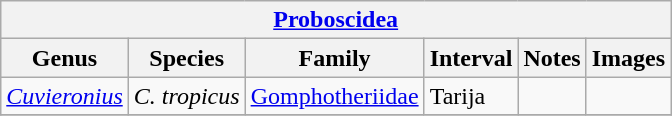<table class="wikitable">
<tr>
<th colspan="6"><a href='#'>Proboscidea</a></th>
</tr>
<tr>
<th>Genus</th>
<th>Species</th>
<th>Family</th>
<th>Interval</th>
<th>Notes</th>
<th>Images</th>
</tr>
<tr>
<td><em><a href='#'>Cuvieronius</a></em></td>
<td><em>C. tropicus</em></td>
<td><a href='#'>Gomphotheriidae</a></td>
<td>Tarija </td>
<td></td>
<td></td>
</tr>
<tr>
</tr>
</table>
